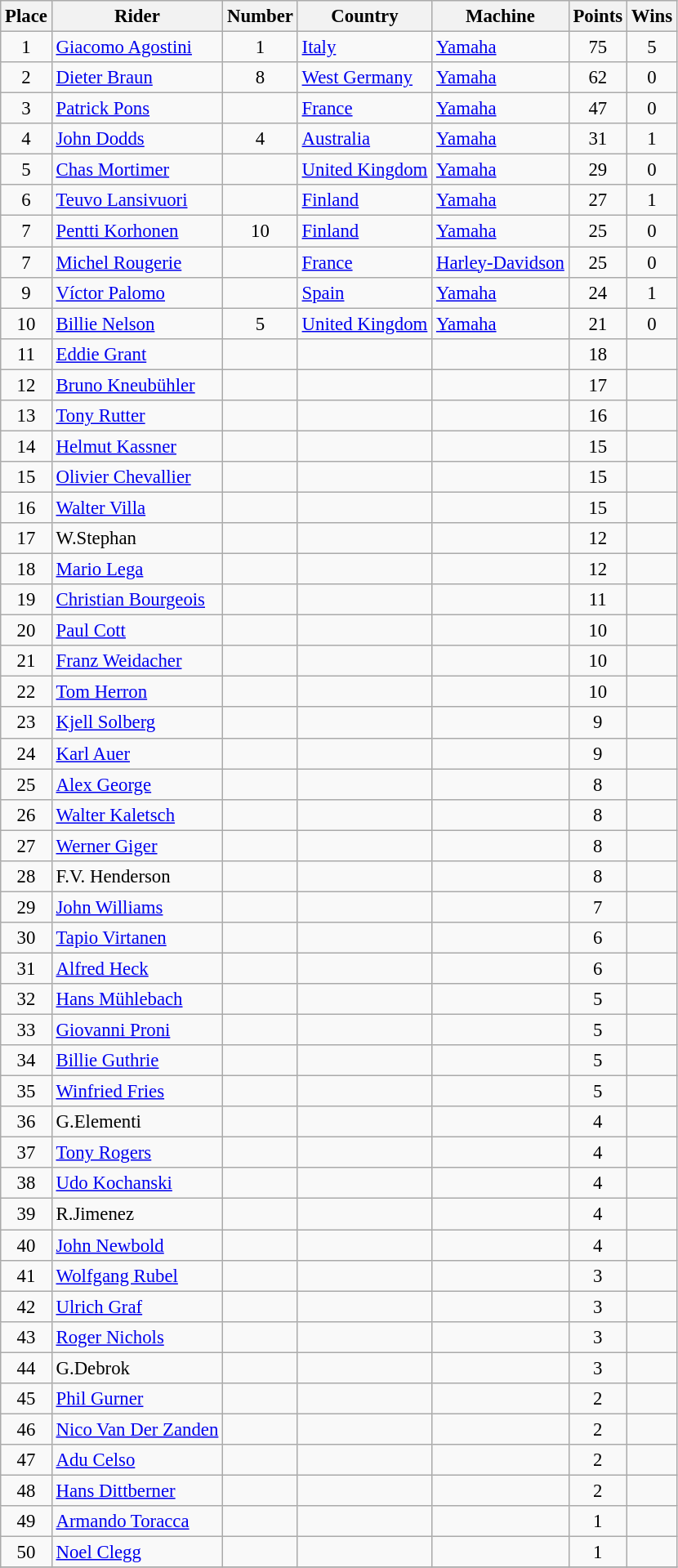<table class="wikitable" style="font-size: 95%;">
<tr>
<th>Place</th>
<th>Rider</th>
<th>Number</th>
<th>Country</th>
<th>Machine</th>
<th>Points</th>
<th>Wins</th>
</tr>
<tr>
<td align="center">1</td>
<td> <a href='#'>Giacomo Agostini</a></td>
<td align="center">1</td>
<td><a href='#'>Italy</a></td>
<td><a href='#'>Yamaha</a></td>
<td align="center">75</td>
<td align="center">5</td>
</tr>
<tr>
<td align="center">2</td>
<td> <a href='#'>Dieter Braun</a></td>
<td align="center">8</td>
<td><a href='#'>West Germany</a></td>
<td><a href='#'>Yamaha</a></td>
<td align="center">62</td>
<td align="center">0</td>
</tr>
<tr>
<td align="center">3</td>
<td> <a href='#'>Patrick Pons</a></td>
<td></td>
<td><a href='#'>France</a></td>
<td><a href='#'>Yamaha</a></td>
<td align="center">47</td>
<td align="center">0</td>
</tr>
<tr>
<td align="center">4</td>
<td> <a href='#'>John Dodds</a></td>
<td align="center">4</td>
<td><a href='#'>Australia</a></td>
<td><a href='#'>Yamaha</a></td>
<td align="center">31</td>
<td align="center">1</td>
</tr>
<tr>
<td align="center">5</td>
<td> <a href='#'>Chas Mortimer</a></td>
<td></td>
<td><a href='#'>United Kingdom</a></td>
<td><a href='#'>Yamaha</a></td>
<td align="center">29</td>
<td align="center">0</td>
</tr>
<tr>
<td align="center">6</td>
<td> <a href='#'>Teuvo Lansivuori</a></td>
<td></td>
<td><a href='#'>Finland</a></td>
<td><a href='#'>Yamaha</a></td>
<td align="center">27</td>
<td align="center">1</td>
</tr>
<tr>
<td align="center">7</td>
<td> <a href='#'>Pentti Korhonen</a></td>
<td align="center">10</td>
<td><a href='#'>Finland</a></td>
<td><a href='#'>Yamaha</a></td>
<td align="center">25</td>
<td align="center">0</td>
</tr>
<tr>
<td align="center">7</td>
<td> <a href='#'>Michel Rougerie</a></td>
<td></td>
<td><a href='#'>France</a></td>
<td><a href='#'>Harley-Davidson</a></td>
<td align="center">25</td>
<td align="center">0</td>
</tr>
<tr>
<td align="center">9</td>
<td> <a href='#'>Víctor Palomo</a></td>
<td></td>
<td><a href='#'>Spain</a></td>
<td><a href='#'>Yamaha</a></td>
<td align="center">24</td>
<td align="center">1</td>
</tr>
<tr>
<td align="center">10</td>
<td> <a href='#'>Billie Nelson</a></td>
<td align="center">5</td>
<td><a href='#'>United Kingdom</a></td>
<td><a href='#'>Yamaha</a></td>
<td align="center">21</td>
<td align="center">0</td>
</tr>
<tr>
<td align="center">11</td>
<td><a href='#'>Eddie Grant</a></td>
<td align="center"></td>
<td></td>
<td></td>
<td align="center">18</td>
<td align="center"></td>
</tr>
<tr>
<td align="center">12</td>
<td><a href='#'>Bruno Kneubühler</a></td>
<td align="center"></td>
<td></td>
<td></td>
<td align="center">17</td>
<td align="center"></td>
</tr>
<tr>
<td align="center">13</td>
<td><a href='#'>Tony Rutter</a></td>
<td align="center"></td>
<td></td>
<td></td>
<td align="center">16</td>
<td align="center"></td>
</tr>
<tr>
<td align="center">14</td>
<td><a href='#'>Helmut Kassner</a></td>
<td align="center"></td>
<td></td>
<td></td>
<td align="center">15</td>
<td align="center"></td>
</tr>
<tr>
<td align="center">15</td>
<td><a href='#'>Olivier Chevallier</a></td>
<td align="center"></td>
<td></td>
<td></td>
<td align="center">15</td>
<td align="center"></td>
</tr>
<tr>
<td align="center">16</td>
<td><a href='#'>Walter Villa</a></td>
<td align="center"></td>
<td></td>
<td></td>
<td align="center">15</td>
<td align="center"></td>
</tr>
<tr>
<td align="center">17</td>
<td>W.Stephan</td>
<td align="center"></td>
<td></td>
<td></td>
<td align="center">12</td>
<td align="center"></td>
</tr>
<tr>
<td align="center">18</td>
<td><a href='#'>Mario Lega</a></td>
<td align="center"></td>
<td></td>
<td></td>
<td align="center">12</td>
<td align="center"></td>
</tr>
<tr>
<td align="center">19</td>
<td><a href='#'>Christian Bourgeois</a></td>
<td align="center"></td>
<td></td>
<td></td>
<td align="center">11</td>
<td align="center"></td>
</tr>
<tr>
<td align="center">20</td>
<td><a href='#'>Paul Cott</a></td>
<td align="center"></td>
<td></td>
<td></td>
<td align="center">10</td>
<td align="center"></td>
</tr>
<tr>
<td align="center">21</td>
<td><a href='#'>Franz Weidacher</a></td>
<td align="center"></td>
<td></td>
<td></td>
<td align="center">10</td>
<td align="center"></td>
</tr>
<tr>
<td align="center">22</td>
<td><a href='#'>Tom Herron</a></td>
<td align="center"></td>
<td></td>
<td></td>
<td align="center">10</td>
<td align="center"></td>
</tr>
<tr>
<td align="center">23</td>
<td><a href='#'>Kjell Solberg</a></td>
<td align="center"></td>
<td></td>
<td></td>
<td align="center">9</td>
<td align="center"></td>
</tr>
<tr>
<td align="center">24</td>
<td><a href='#'>Karl Auer</a></td>
<td align="center"></td>
<td></td>
<td></td>
<td align="center">9</td>
<td align="center"></td>
</tr>
<tr>
<td align="center">25</td>
<td><a href='#'>Alex George</a></td>
<td align="center"></td>
<td></td>
<td></td>
<td align="center">8</td>
<td align="center"></td>
</tr>
<tr>
<td align="center">26</td>
<td><a href='#'>Walter Kaletsch</a></td>
<td align="center"></td>
<td></td>
<td></td>
<td align="center">8</td>
<td align="center"></td>
</tr>
<tr>
<td align="center">27</td>
<td><a href='#'>Werner Giger</a></td>
<td align="center"></td>
<td></td>
<td></td>
<td align="center">8</td>
<td align="center"></td>
</tr>
<tr>
<td align="center">28</td>
<td>F.V. Henderson</td>
<td align="center"></td>
<td></td>
<td></td>
<td align="center">8</td>
<td align="center"></td>
</tr>
<tr>
<td align="center">29</td>
<td><a href='#'>John Williams</a></td>
<td align="center"></td>
<td></td>
<td></td>
<td align="center">7</td>
<td align="center"></td>
</tr>
<tr>
<td align="center">30</td>
<td><a href='#'>Tapio Virtanen</a></td>
<td align="center"></td>
<td></td>
<td></td>
<td align="center">6</td>
<td align="center"></td>
</tr>
<tr>
<td align="center">31</td>
<td><a href='#'>Alfred Heck</a></td>
<td align="center"></td>
<td></td>
<td></td>
<td align="center">6</td>
<td align="center"></td>
</tr>
<tr>
<td align="center">32</td>
<td><a href='#'>Hans Mühlebach</a></td>
<td align="center"></td>
<td></td>
<td></td>
<td align="center">5</td>
<td align="center"></td>
</tr>
<tr>
<td align="center">33</td>
<td><a href='#'>Giovanni Proni</a></td>
<td align="center"></td>
<td></td>
<td></td>
<td align="center">5</td>
<td align="center"></td>
</tr>
<tr>
<td align="center">34</td>
<td><a href='#'>Billie Guthrie</a></td>
<td align="center"></td>
<td></td>
<td></td>
<td align="center">5</td>
<td align="center"></td>
</tr>
<tr>
<td align="center">35</td>
<td><a href='#'>Winfried Fries</a></td>
<td align="center"></td>
<td></td>
<td></td>
<td align="center">5</td>
<td align="center"></td>
</tr>
<tr>
<td align="center">36</td>
<td>G.Elementi</td>
<td align="center"></td>
<td></td>
<td></td>
<td align="center">4</td>
<td align="center"></td>
</tr>
<tr>
<td align="center">37</td>
<td><a href='#'>Tony Rogers</a></td>
<td align="center"></td>
<td></td>
<td></td>
<td align="center">4</td>
<td align="center"></td>
</tr>
<tr>
<td align="center">38</td>
<td><a href='#'>Udo Kochanski</a></td>
<td align="center"></td>
<td></td>
<td></td>
<td align="center">4</td>
<td align="center"></td>
</tr>
<tr>
<td align="center">39</td>
<td>R.Jimenez</td>
<td align="center"></td>
<td></td>
<td></td>
<td align="center">4</td>
<td align="center"></td>
</tr>
<tr>
<td align="center">40</td>
<td><a href='#'>John Newbold</a></td>
<td align="center"></td>
<td></td>
<td></td>
<td align="center">4</td>
<td align="center"></td>
</tr>
<tr>
<td align="center">41</td>
<td><a href='#'>Wolfgang Rubel</a></td>
<td align="center"></td>
<td></td>
<td></td>
<td align="center">3</td>
<td align="center"></td>
</tr>
<tr>
<td align="center">42</td>
<td><a href='#'>Ulrich Graf</a></td>
<td align="center"></td>
<td></td>
<td></td>
<td align="center">3</td>
<td align="center"></td>
</tr>
<tr>
<td align="center">43</td>
<td><a href='#'>Roger Nichols</a></td>
<td align="center"></td>
<td></td>
<td></td>
<td align="center">3</td>
<td align="center"></td>
</tr>
<tr>
<td align="center">44</td>
<td>G.Debrok</td>
<td align="center"></td>
<td></td>
<td></td>
<td align="center">3</td>
<td align="center"></td>
</tr>
<tr>
<td align="center">45</td>
<td><a href='#'>Phil Gurner</a></td>
<td align="center"></td>
<td></td>
<td></td>
<td align="center">2</td>
<td align="center"></td>
</tr>
<tr>
<td align="center">46</td>
<td><a href='#'>Nico Van Der Zanden</a></td>
<td align="center"></td>
<td></td>
<td></td>
<td align="center">2</td>
<td align="center"></td>
</tr>
<tr>
<td align="center">47</td>
<td><a href='#'>Adu Celso</a></td>
<td align="center"></td>
<td></td>
<td></td>
<td align="center">2</td>
<td align="center"></td>
</tr>
<tr>
<td align="center">48</td>
<td><a href='#'>Hans Dittberner</a></td>
<td align="center"></td>
<td></td>
<td></td>
<td align="center">2</td>
<td align="center"></td>
</tr>
<tr>
<td align="center">49</td>
<td><a href='#'>Armando Toracca</a></td>
<td align="center"></td>
<td></td>
<td></td>
<td align="center">1</td>
<td align="center"></td>
</tr>
<tr>
<td align="center">50</td>
<td><a href='#'>Noel Clegg</a></td>
<td align="center"></td>
<td></td>
<td></td>
<td align="center">1</td>
<td align="center"></td>
</tr>
<tr>
</tr>
</table>
